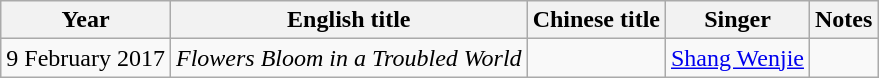<table class="wikitable">
<tr>
<th>Year</th>
<th>English title</th>
<th>Chinese title</th>
<th>Singer</th>
<th>Notes</th>
</tr>
<tr>
<td>9 February 2017</td>
<td><em>Flowers Bloom in a Troubled World</em></td>
<td></td>
<td><a href='#'>Shang Wenjie</a></td>
<td></td>
</tr>
</table>
